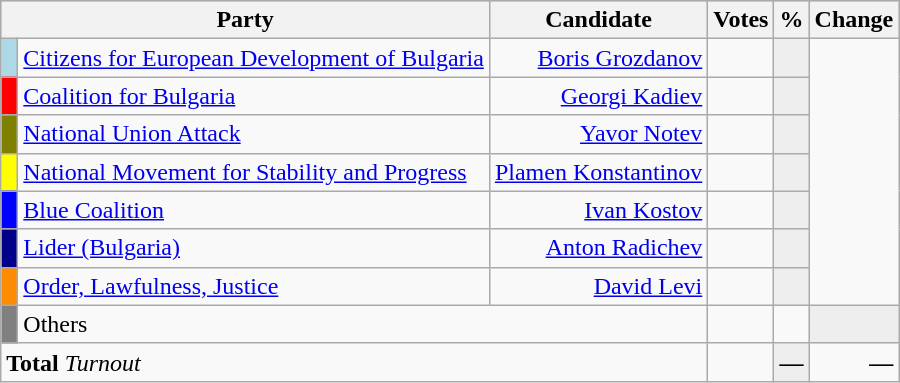<table class="wikitable" border="1">
<tr style="background-color:#C9C9C9">
<th align=left colspan=2 valign=top>Party</th>
<th align-right>Candidate</th>
<th align-right>Votes</th>
<th align=right>%</th>
<th align=right>Change</th>
</tr>
<tr>
<td bgcolor="lightblue"> </td>
<td align=left><a href='#'>Citizens for European Development of Bulgaria</a></td>
<td align=right><a href='#'>Boris Grozdanov</a></td>
<td align=right></td>
<td align=right style="background-color:#EEEEEE"></td>
</tr>
<tr>
<td bgcolor="red"> </td>
<td align=left><a href='#'>Coalition for Bulgaria</a></td>
<td align=right><a href='#'>Georgi Kadiev</a></td>
<td align=right></td>
<td align=right style="background-color:#EEEEEE"></td>
</tr>
<tr>
<td bgcolor="#808000"> </td>
<td align=left><a href='#'>National Union Attack</a></td>
<td align=right><a href='#'>Yavor Notev</a></td>
<td align=right></td>
<td align=right style="background-color:#EEEEEE"></td>
</tr>
<tr>
<td bgcolor="yellow"> </td>
<td align=left><a href='#'>National Movement for Stability and Progress</a></td>
<td align=right><a href='#'>Plamen Konstantinov</a></td>
<td align=right></td>
<td align=right style="background-color:#EEEEEE"></td>
</tr>
<tr>
<td bgcolor="blue"> </td>
<td align=left><a href='#'>Blue Coalition</a></td>
<td align=right><a href='#'>Ivan Kostov</a></td>
<td align=right></td>
<td align=right style="background-color:#EEEEEE"></td>
</tr>
<tr>
<td bgcolor="darkblue"> </td>
<td align=left><a href='#'>Lider (Bulgaria)</a></td>
<td align=right><a href='#'>Anton Radichev</a></td>
<td align=right></td>
<td align=right style="background-color:#EEEEEE"></td>
</tr>
<tr>
<td bgcolor="darkorange"> </td>
<td align=left><a href='#'>Order, Lawfulness, Justice</a></td>
<td align=right><a href='#'>David Levi</a></td>
<td align=right></td>
<td align=right style="background-color:#EEEEEE"></td>
</tr>
<tr>
<td bgcolor="grey"> </td>
<td align=left colspan=2>Others</td>
<td align=right></td>
<td align=right></td>
<td align=right style="background-color:#EEEEEE"></td>
</tr>
<tr>
<td align=left colspan=3><strong>Total</strong>      <em> Turnout</em></td>
<td align=right></td>
<td align=right style="background-color:#EEEEEE"><strong>—</strong></td>
<td align=right><strong>—</strong></td>
</tr>
</table>
